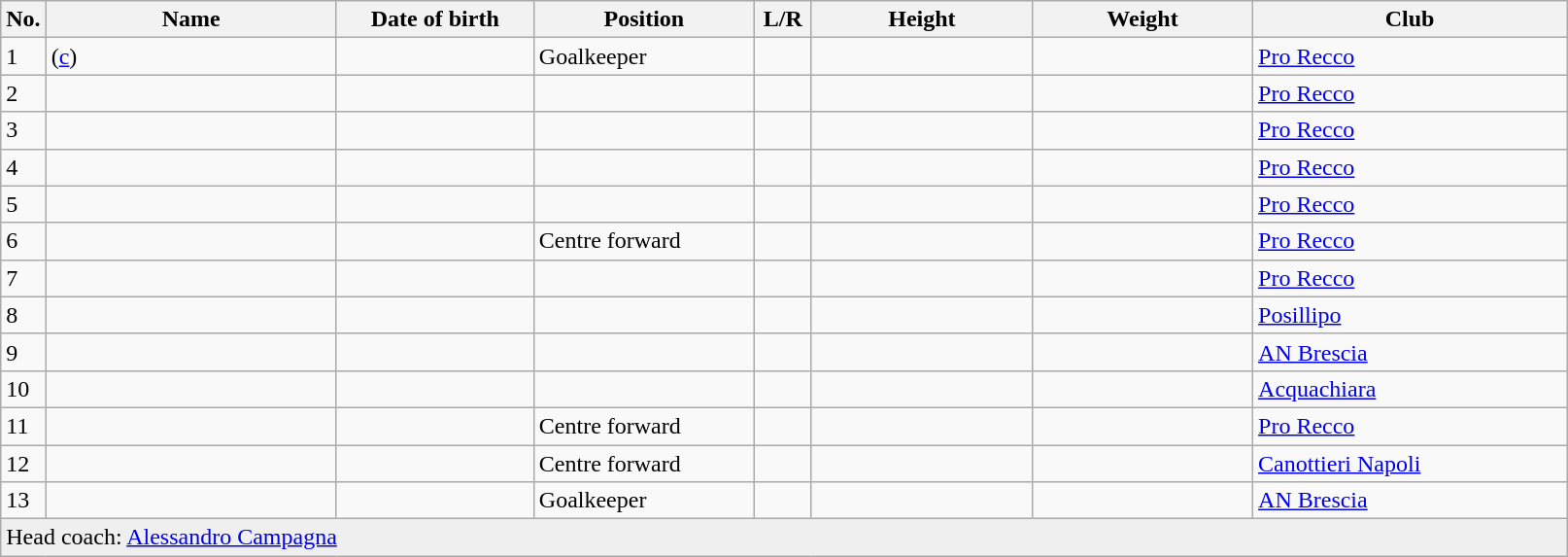<table class=wikitable sortable style=font-size:100%; text-align:center;>
<tr>
<th>No.</th>
<th style=width:12em>Name</th>
<th style=width:8em>Date of birth</th>
<th style=width:9em>Position</th>
<th style=width:2em>L/R</th>
<th style=width:9em>Height</th>
<th style=width:9em>Weight</th>
<th style=width:13em>Club</th>
</tr>
<tr>
<td>1</td>
<td align=left> (<a href='#'>c</a>)</td>
<td align=right></td>
<td>Goalkeeper</td>
<td></td>
<td></td>
<td></td>
<td> <a href='#'>Pro Recco</a></td>
</tr>
<tr>
<td>2</td>
<td align=left></td>
<td align=right></td>
<td></td>
<td></td>
<td></td>
<td></td>
<td> <a href='#'>Pro Recco</a></td>
</tr>
<tr>
<td>3</td>
<td align=left></td>
<td align=right></td>
<td></td>
<td></td>
<td></td>
<td></td>
<td> <a href='#'>Pro Recco</a></td>
</tr>
<tr>
<td>4</td>
<td align=left></td>
<td align=right></td>
<td></td>
<td></td>
<td></td>
<td></td>
<td> <a href='#'>Pro Recco</a></td>
</tr>
<tr>
<td>5</td>
<td align=left></td>
<td align=right></td>
<td></td>
<td></td>
<td></td>
<td></td>
<td> <a href='#'>Pro Recco</a></td>
</tr>
<tr>
<td>6</td>
<td align=left></td>
<td align=right></td>
<td>Centre forward</td>
<td></td>
<td></td>
<td></td>
<td> <a href='#'>Pro Recco</a></td>
</tr>
<tr>
<td>7</td>
<td align=left></td>
<td align=right></td>
<td></td>
<td></td>
<td></td>
<td></td>
<td> <a href='#'>Pro Recco</a></td>
</tr>
<tr>
<td>8</td>
<td align=left></td>
<td align=right></td>
<td></td>
<td></td>
<td></td>
<td></td>
<td> <a href='#'>Posillipo</a></td>
</tr>
<tr>
<td>9</td>
<td align=left></td>
<td align=right></td>
<td></td>
<td></td>
<td></td>
<td></td>
<td> <a href='#'>AN Brescia</a></td>
</tr>
<tr>
<td>10</td>
<td align=left></td>
<td align=right></td>
<td></td>
<td></td>
<td></td>
<td></td>
<td> <a href='#'>Acquachiara</a></td>
</tr>
<tr>
<td>11</td>
<td align=left></td>
<td align=right></td>
<td>Centre forward</td>
<td></td>
<td></td>
<td></td>
<td> <a href='#'>Pro Recco</a></td>
</tr>
<tr>
<td>12</td>
<td align=left></td>
<td align=right></td>
<td>Centre forward</td>
<td></td>
<td></td>
<td></td>
<td> <a href='#'>Canottieri Napoli</a></td>
</tr>
<tr>
<td>13</td>
<td align=left></td>
<td align=right></td>
<td>Goalkeeper</td>
<td></td>
<td></td>
<td></td>
<td> <a href='#'>AN Brescia</a></td>
</tr>
<tr style="background:#efefef;">
<td colspan="8" style="text-align:left;">Head coach: <a href='#'>Alessandro Campagna</a></td>
</tr>
</table>
